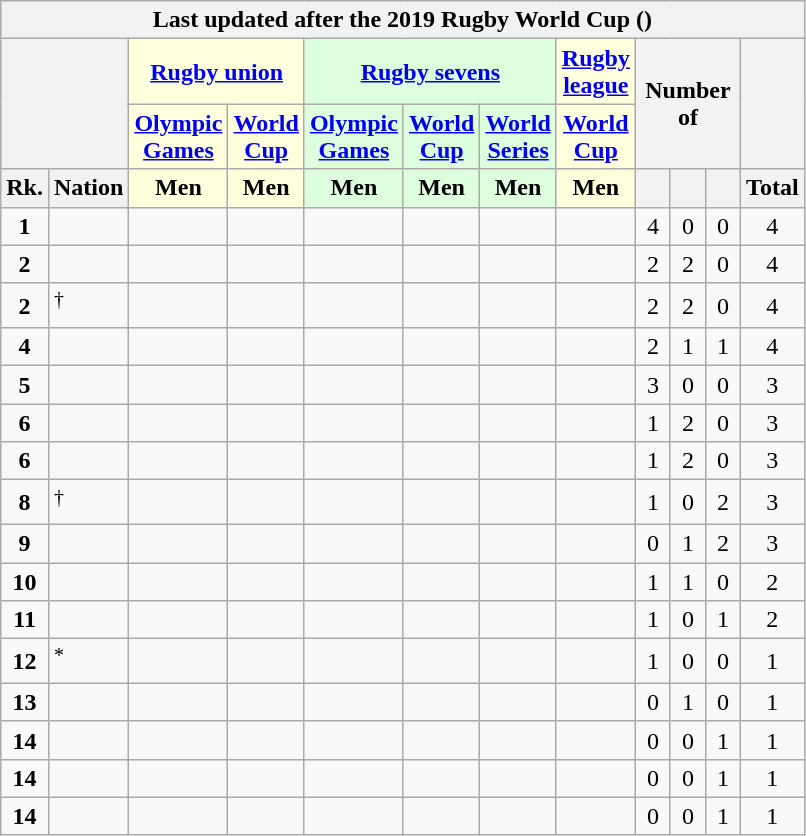<table class="wikitable" style="margin-top: 0em; text-align: center; font-size: 100%;">
<tr>
<th colspan="12">Last updated after the 2019 Rugby World Cup ()</th>
</tr>
<tr>
<th rowspan="2" colspan="2"></th>
<th colspan="2" style="background: #ffd;"><a href='#'>Rugby union</a></th>
<th colspan="3" style="background: #dfd;"><a href='#'>Rugby sevens</a></th>
<th style="background: #ffd;"><a href='#'>Rugby league</a></th>
<th rowspan="2" colspan="3">Number of</th>
<th rowspan="2"></th>
</tr>
<tr>
<th style="background: #ffd;"><a href='#'>Olympic Games</a></th>
<th style="background: #ffd;"><a href='#'>World Cup</a></th>
<th style="background: #dfd;"><a href='#'>Olympic Games</a></th>
<th style="background: #dfd;"><a href='#'>World Cup</a></th>
<th style="background: #dfd;"><a href='#'>World Series</a></th>
<th style="background: #ffd;"><a href='#'>World Cup</a></th>
</tr>
<tr>
<th style="width: 1em;">Rk.</th>
<th>Nation</th>
<th style="background: #ffd; width: 1em;">Men</th>
<th style="background: #ffd; width: 1em;">Men</th>
<th style="background: #dfd; width: 1em;">Men</th>
<th style="background: #dfd; width: 1em;">Men</th>
<th style="background: #dfd; width: 1em;">Men</th>
<th style="background: #ffd; width: 1em;">Men</th>
<th style="width: 1em;"></th>
<th style="width: 1em;"></th>
<th style="width: 1em;"></th>
<th style="width: 1em;">Total</th>
</tr>
<tr>
<td><strong>1</strong></td>
<td style="text-align: left;"></td>
<td></td>
<td></td>
<td></td>
<td></td>
<td></td>
<td></td>
<td>4</td>
<td>0</td>
<td>0</td>
<td>4</td>
</tr>
<tr>
<td><strong>2</strong></td>
<td style="text-align: left;"></td>
<td></td>
<td></td>
<td></td>
<td></td>
<td></td>
<td></td>
<td>2</td>
<td>2</td>
<td>0</td>
<td>4</td>
</tr>
<tr>
<td><strong>2</strong></td>
<td style="text-align: left;"><sup>†</sup></td>
<td></td>
<td></td>
<td></td>
<td></td>
<td></td>
<td></td>
<td>2</td>
<td>2</td>
<td>0</td>
<td>4</td>
</tr>
<tr>
<td><strong>4</strong></td>
<td style="text-align: left;"></td>
<td></td>
<td></td>
<td></td>
<td></td>
<td></td>
<td></td>
<td>2</td>
<td>1</td>
<td>1</td>
<td>4</td>
</tr>
<tr>
<td><strong>5</strong></td>
<td style="text-align: left;"></td>
<td></td>
<td></td>
<td></td>
<td></td>
<td></td>
<td></td>
<td>3</td>
<td>0</td>
<td>0</td>
<td>3</td>
</tr>
<tr>
<td><strong>6</strong></td>
<td style="text-align: left;"></td>
<td></td>
<td></td>
<td></td>
<td></td>
<td></td>
<td></td>
<td>1</td>
<td>2</td>
<td>0</td>
<td>3</td>
</tr>
<tr>
<td><strong>6</strong></td>
<td style="text-align: left;"></td>
<td></td>
<td></td>
<td></td>
<td></td>
<td></td>
<td></td>
<td>1</td>
<td>2</td>
<td>0</td>
<td>3</td>
</tr>
<tr>
<td><strong>8</strong></td>
<td style="text-align: left;"><sup>†</sup></td>
<td></td>
<td></td>
<td></td>
<td></td>
<td></td>
<td></td>
<td>1</td>
<td>0</td>
<td>2</td>
<td>3</td>
</tr>
<tr>
<td><strong>9</strong></td>
<td style="text-align: left;"></td>
<td></td>
<td></td>
<td></td>
<td></td>
<td></td>
<td></td>
<td>0</td>
<td>1</td>
<td>2</td>
<td>3</td>
</tr>
<tr>
<td><strong>10</strong></td>
<td style="text-align: left;"></td>
<td></td>
<td></td>
<td></td>
<td></td>
<td></td>
<td></td>
<td>1</td>
<td>1</td>
<td>0</td>
<td>2</td>
</tr>
<tr>
<td><strong>11</strong></td>
<td style="text-align: left;"></td>
<td></td>
<td></td>
<td></td>
<td></td>
<td></td>
<td></td>
<td>1</td>
<td>0</td>
<td>1</td>
<td>2</td>
</tr>
<tr>
<td><strong>12</strong></td>
<td style="text-align: left;"><em></em><sup>*</sup></td>
<td></td>
<td></td>
<td></td>
<td></td>
<td></td>
<td></td>
<td>1</td>
<td>0</td>
<td>0</td>
<td>1</td>
</tr>
<tr>
<td><strong>13</strong></td>
<td style="text-align: left;"></td>
<td></td>
<td></td>
<td></td>
<td></td>
<td></td>
<td></td>
<td>0</td>
<td>1</td>
<td>0</td>
<td>1</td>
</tr>
<tr>
<td><strong>14</strong></td>
<td style="text-align: left;"></td>
<td></td>
<td></td>
<td></td>
<td></td>
<td></td>
<td></td>
<td>0</td>
<td>0</td>
<td>1</td>
<td>1</td>
</tr>
<tr>
<td><strong>14</strong></td>
<td style="text-align: left;"></td>
<td></td>
<td></td>
<td></td>
<td></td>
<td></td>
<td></td>
<td>0</td>
<td>0</td>
<td>1</td>
<td>1</td>
</tr>
<tr>
<td><strong>14</strong></td>
<td style="text-align: left;"></td>
<td></td>
<td></td>
<td></td>
<td></td>
<td></td>
<td></td>
<td>0</td>
<td>0</td>
<td>1</td>
<td>1</td>
</tr>
</table>
